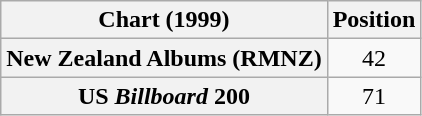<table class="wikitable plainrowheaders" style="text-align:center">
<tr>
<th>Chart (1999)</th>
<th>Position</th>
</tr>
<tr>
<th scope="row">New Zealand Albums (RMNZ)</th>
<td>42</td>
</tr>
<tr>
<th scope="row">US <em>Billboard</em> 200</th>
<td>71</td>
</tr>
</table>
